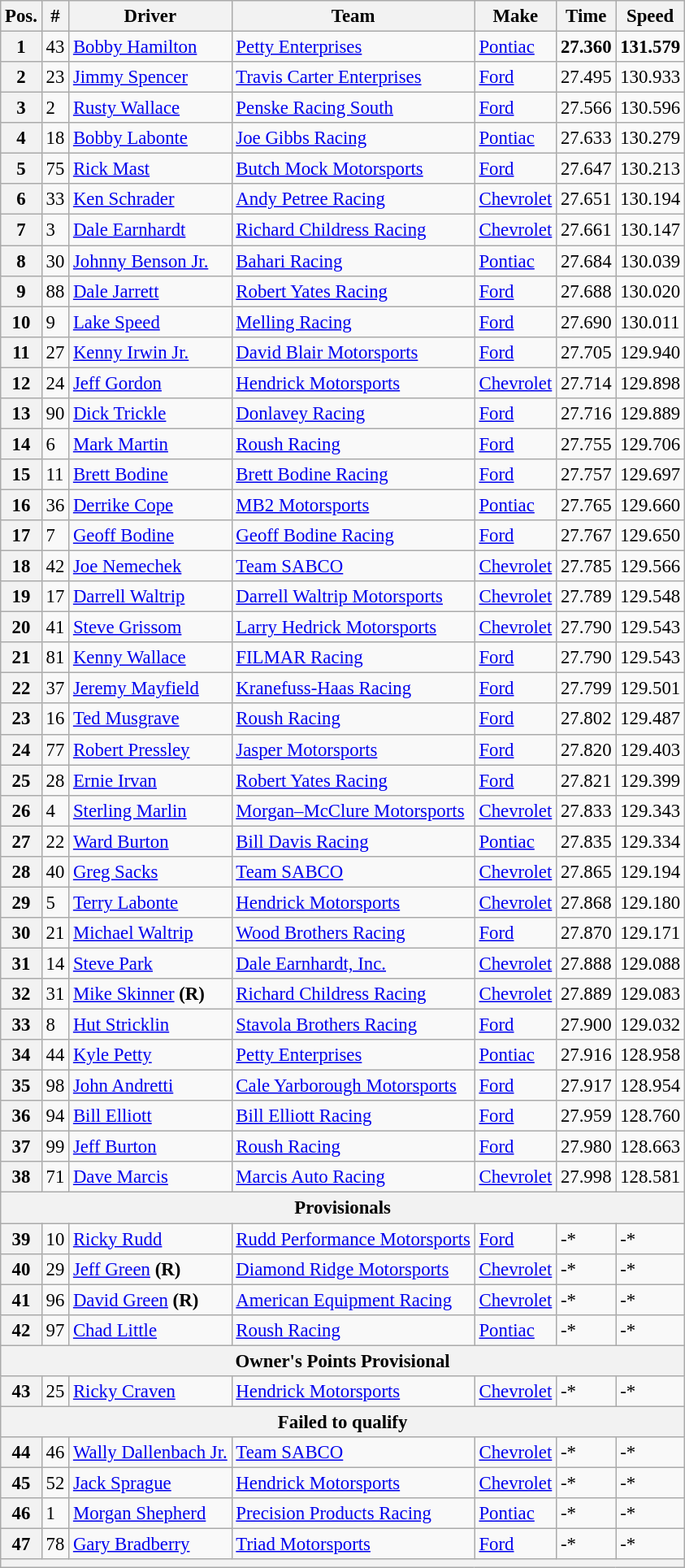<table class="wikitable" style="font-size:95%">
<tr>
<th>Pos.</th>
<th>#</th>
<th>Driver</th>
<th>Team</th>
<th>Make</th>
<th>Time</th>
<th>Speed</th>
</tr>
<tr>
<th>1</th>
<td>43</td>
<td><a href='#'>Bobby Hamilton</a></td>
<td><a href='#'>Petty Enterprises</a></td>
<td><a href='#'>Pontiac</a></td>
<td><strong>27.360</strong></td>
<td><strong>131.579</strong></td>
</tr>
<tr>
<th>2</th>
<td>23</td>
<td><a href='#'>Jimmy Spencer</a></td>
<td><a href='#'>Travis Carter Enterprises</a></td>
<td><a href='#'>Ford</a></td>
<td>27.495</td>
<td>130.933</td>
</tr>
<tr>
<th>3</th>
<td>2</td>
<td><a href='#'>Rusty Wallace</a></td>
<td><a href='#'>Penske Racing South</a></td>
<td><a href='#'>Ford</a></td>
<td>27.566</td>
<td>130.596</td>
</tr>
<tr>
<th>4</th>
<td>18</td>
<td><a href='#'>Bobby Labonte</a></td>
<td><a href='#'>Joe Gibbs Racing</a></td>
<td><a href='#'>Pontiac</a></td>
<td>27.633</td>
<td>130.279</td>
</tr>
<tr>
<th>5</th>
<td>75</td>
<td><a href='#'>Rick Mast</a></td>
<td><a href='#'>Butch Mock Motorsports</a></td>
<td><a href='#'>Ford</a></td>
<td>27.647</td>
<td>130.213</td>
</tr>
<tr>
<th>6</th>
<td>33</td>
<td><a href='#'>Ken Schrader</a></td>
<td><a href='#'>Andy Petree Racing</a></td>
<td><a href='#'>Chevrolet</a></td>
<td>27.651</td>
<td>130.194</td>
</tr>
<tr>
<th>7</th>
<td>3</td>
<td><a href='#'>Dale Earnhardt</a></td>
<td><a href='#'>Richard Childress Racing</a></td>
<td><a href='#'>Chevrolet</a></td>
<td>27.661</td>
<td>130.147</td>
</tr>
<tr>
<th>8</th>
<td>30</td>
<td><a href='#'>Johnny Benson Jr.</a></td>
<td><a href='#'>Bahari Racing</a></td>
<td><a href='#'>Pontiac</a></td>
<td>27.684</td>
<td>130.039</td>
</tr>
<tr>
<th>9</th>
<td>88</td>
<td><a href='#'>Dale Jarrett</a></td>
<td><a href='#'>Robert Yates Racing</a></td>
<td><a href='#'>Ford</a></td>
<td>27.688</td>
<td>130.020</td>
</tr>
<tr>
<th>10</th>
<td>9</td>
<td><a href='#'>Lake Speed</a></td>
<td><a href='#'>Melling Racing</a></td>
<td><a href='#'>Ford</a></td>
<td>27.690</td>
<td>130.011</td>
</tr>
<tr>
<th>11</th>
<td>27</td>
<td><a href='#'>Kenny Irwin Jr.</a></td>
<td><a href='#'>David Blair Motorsports</a></td>
<td><a href='#'>Ford</a></td>
<td>27.705</td>
<td>129.940</td>
</tr>
<tr>
<th>12</th>
<td>24</td>
<td><a href='#'>Jeff Gordon</a></td>
<td><a href='#'>Hendrick Motorsports</a></td>
<td><a href='#'>Chevrolet</a></td>
<td>27.714</td>
<td>129.898</td>
</tr>
<tr>
<th>13</th>
<td>90</td>
<td><a href='#'>Dick Trickle</a></td>
<td><a href='#'>Donlavey Racing</a></td>
<td><a href='#'>Ford</a></td>
<td>27.716</td>
<td>129.889</td>
</tr>
<tr>
<th>14</th>
<td>6</td>
<td><a href='#'>Mark Martin</a></td>
<td><a href='#'>Roush Racing</a></td>
<td><a href='#'>Ford</a></td>
<td>27.755</td>
<td>129.706</td>
</tr>
<tr>
<th>15</th>
<td>11</td>
<td><a href='#'>Brett Bodine</a></td>
<td><a href='#'>Brett Bodine Racing</a></td>
<td><a href='#'>Ford</a></td>
<td>27.757</td>
<td>129.697</td>
</tr>
<tr>
<th>16</th>
<td>36</td>
<td><a href='#'>Derrike Cope</a></td>
<td><a href='#'>MB2 Motorsports</a></td>
<td><a href='#'>Pontiac</a></td>
<td>27.765</td>
<td>129.660</td>
</tr>
<tr>
<th>17</th>
<td>7</td>
<td><a href='#'>Geoff Bodine</a></td>
<td><a href='#'>Geoff Bodine Racing</a></td>
<td><a href='#'>Ford</a></td>
<td>27.767</td>
<td>129.650</td>
</tr>
<tr>
<th>18</th>
<td>42</td>
<td><a href='#'>Joe Nemechek</a></td>
<td><a href='#'>Team SABCO</a></td>
<td><a href='#'>Chevrolet</a></td>
<td>27.785</td>
<td>129.566</td>
</tr>
<tr>
<th>19</th>
<td>17</td>
<td><a href='#'>Darrell Waltrip</a></td>
<td><a href='#'>Darrell Waltrip Motorsports</a></td>
<td><a href='#'>Chevrolet</a></td>
<td>27.789</td>
<td>129.548</td>
</tr>
<tr>
<th>20</th>
<td>41</td>
<td><a href='#'>Steve Grissom</a></td>
<td><a href='#'>Larry Hedrick Motorsports</a></td>
<td><a href='#'>Chevrolet</a></td>
<td>27.790</td>
<td>129.543</td>
</tr>
<tr>
<th>21</th>
<td>81</td>
<td><a href='#'>Kenny Wallace</a></td>
<td><a href='#'>FILMAR Racing</a></td>
<td><a href='#'>Ford</a></td>
<td>27.790</td>
<td>129.543</td>
</tr>
<tr>
<th>22</th>
<td>37</td>
<td><a href='#'>Jeremy Mayfield</a></td>
<td><a href='#'>Kranefuss-Haas Racing</a></td>
<td><a href='#'>Ford</a></td>
<td>27.799</td>
<td>129.501</td>
</tr>
<tr>
<th>23</th>
<td>16</td>
<td><a href='#'>Ted Musgrave</a></td>
<td><a href='#'>Roush Racing</a></td>
<td><a href='#'>Ford</a></td>
<td>27.802</td>
<td>129.487</td>
</tr>
<tr>
<th>24</th>
<td>77</td>
<td><a href='#'>Robert Pressley</a></td>
<td><a href='#'>Jasper Motorsports</a></td>
<td><a href='#'>Ford</a></td>
<td>27.820</td>
<td>129.403</td>
</tr>
<tr>
<th>25</th>
<td>28</td>
<td><a href='#'>Ernie Irvan</a></td>
<td><a href='#'>Robert Yates Racing</a></td>
<td><a href='#'>Ford</a></td>
<td>27.821</td>
<td>129.399</td>
</tr>
<tr>
<th>26</th>
<td>4</td>
<td><a href='#'>Sterling Marlin</a></td>
<td><a href='#'>Morgan–McClure Motorsports</a></td>
<td><a href='#'>Chevrolet</a></td>
<td>27.833</td>
<td>129.343</td>
</tr>
<tr>
<th>27</th>
<td>22</td>
<td><a href='#'>Ward Burton</a></td>
<td><a href='#'>Bill Davis Racing</a></td>
<td><a href='#'>Pontiac</a></td>
<td>27.835</td>
<td>129.334</td>
</tr>
<tr>
<th>28</th>
<td>40</td>
<td><a href='#'>Greg Sacks</a></td>
<td><a href='#'>Team SABCO</a></td>
<td><a href='#'>Chevrolet</a></td>
<td>27.865</td>
<td>129.194</td>
</tr>
<tr>
<th>29</th>
<td>5</td>
<td><a href='#'>Terry Labonte</a></td>
<td><a href='#'>Hendrick Motorsports</a></td>
<td><a href='#'>Chevrolet</a></td>
<td>27.868</td>
<td>129.180</td>
</tr>
<tr>
<th>30</th>
<td>21</td>
<td><a href='#'>Michael Waltrip</a></td>
<td><a href='#'>Wood Brothers Racing</a></td>
<td><a href='#'>Ford</a></td>
<td>27.870</td>
<td>129.171</td>
</tr>
<tr>
<th>31</th>
<td>14</td>
<td><a href='#'>Steve Park</a></td>
<td><a href='#'>Dale Earnhardt, Inc.</a></td>
<td><a href='#'>Chevrolet</a></td>
<td>27.888</td>
<td>129.088</td>
</tr>
<tr>
<th>32</th>
<td>31</td>
<td><a href='#'>Mike Skinner</a> <strong>(R)</strong></td>
<td><a href='#'>Richard Childress Racing</a></td>
<td><a href='#'>Chevrolet</a></td>
<td>27.889</td>
<td>129.083</td>
</tr>
<tr>
<th>33</th>
<td>8</td>
<td><a href='#'>Hut Stricklin</a></td>
<td><a href='#'>Stavola Brothers Racing</a></td>
<td><a href='#'>Ford</a></td>
<td>27.900</td>
<td>129.032</td>
</tr>
<tr>
<th>34</th>
<td>44</td>
<td><a href='#'>Kyle Petty</a></td>
<td><a href='#'>Petty Enterprises</a></td>
<td><a href='#'>Pontiac</a></td>
<td>27.916</td>
<td>128.958</td>
</tr>
<tr>
<th>35</th>
<td>98</td>
<td><a href='#'>John Andretti</a></td>
<td><a href='#'>Cale Yarborough Motorsports</a></td>
<td><a href='#'>Ford</a></td>
<td>27.917</td>
<td>128.954</td>
</tr>
<tr>
<th>36</th>
<td>94</td>
<td><a href='#'>Bill Elliott</a></td>
<td><a href='#'>Bill Elliott Racing</a></td>
<td><a href='#'>Ford</a></td>
<td>27.959</td>
<td>128.760</td>
</tr>
<tr>
<th>37</th>
<td>99</td>
<td><a href='#'>Jeff Burton</a></td>
<td><a href='#'>Roush Racing</a></td>
<td><a href='#'>Ford</a></td>
<td>27.980</td>
<td>128.663</td>
</tr>
<tr>
<th>38</th>
<td>71</td>
<td><a href='#'>Dave Marcis</a></td>
<td><a href='#'>Marcis Auto Racing</a></td>
<td><a href='#'>Chevrolet</a></td>
<td>27.998</td>
<td>128.581</td>
</tr>
<tr>
<th colspan="7">Provisionals</th>
</tr>
<tr>
<th>39</th>
<td>10</td>
<td><a href='#'>Ricky Rudd</a></td>
<td><a href='#'>Rudd Performance Motorsports</a></td>
<td><a href='#'>Ford</a></td>
<td>-*</td>
<td>-*</td>
</tr>
<tr>
<th>40</th>
<td>29</td>
<td><a href='#'>Jeff Green</a> <strong>(R)</strong></td>
<td><a href='#'>Diamond Ridge Motorsports</a></td>
<td><a href='#'>Chevrolet</a></td>
<td>-*</td>
<td>-*</td>
</tr>
<tr>
<th>41</th>
<td>96</td>
<td><a href='#'>David Green</a> <strong>(R)</strong></td>
<td><a href='#'>American Equipment Racing</a></td>
<td><a href='#'>Chevrolet</a></td>
<td>-*</td>
<td>-*</td>
</tr>
<tr>
<th>42</th>
<td>97</td>
<td><a href='#'>Chad Little</a></td>
<td><a href='#'>Roush Racing</a></td>
<td><a href='#'>Pontiac</a></td>
<td>-*</td>
<td>-*</td>
</tr>
<tr>
<th colspan="7">Owner's Points Provisional</th>
</tr>
<tr>
<th>43</th>
<td>25</td>
<td><a href='#'>Ricky Craven</a></td>
<td><a href='#'>Hendrick Motorsports</a></td>
<td><a href='#'>Chevrolet</a></td>
<td>-*</td>
<td>-*</td>
</tr>
<tr>
<th colspan="7">Failed to qualify</th>
</tr>
<tr>
<th>44</th>
<td>46</td>
<td><a href='#'>Wally Dallenbach Jr.</a></td>
<td><a href='#'>Team SABCO</a></td>
<td><a href='#'>Chevrolet</a></td>
<td>-*</td>
<td>-*</td>
</tr>
<tr>
<th>45</th>
<td>52</td>
<td><a href='#'>Jack Sprague</a></td>
<td><a href='#'>Hendrick Motorsports</a></td>
<td><a href='#'>Chevrolet</a></td>
<td>-*</td>
<td>-*</td>
</tr>
<tr>
<th>46</th>
<td>1</td>
<td><a href='#'>Morgan Shepherd</a></td>
<td><a href='#'>Precision Products Racing</a></td>
<td><a href='#'>Pontiac</a></td>
<td>-*</td>
<td>-*</td>
</tr>
<tr>
<th>47</th>
<td>78</td>
<td><a href='#'>Gary Bradberry</a></td>
<td><a href='#'>Triad Motorsports</a></td>
<td><a href='#'>Ford</a></td>
<td>-*</td>
<td>-*</td>
</tr>
<tr>
<th colspan="7"></th>
</tr>
</table>
